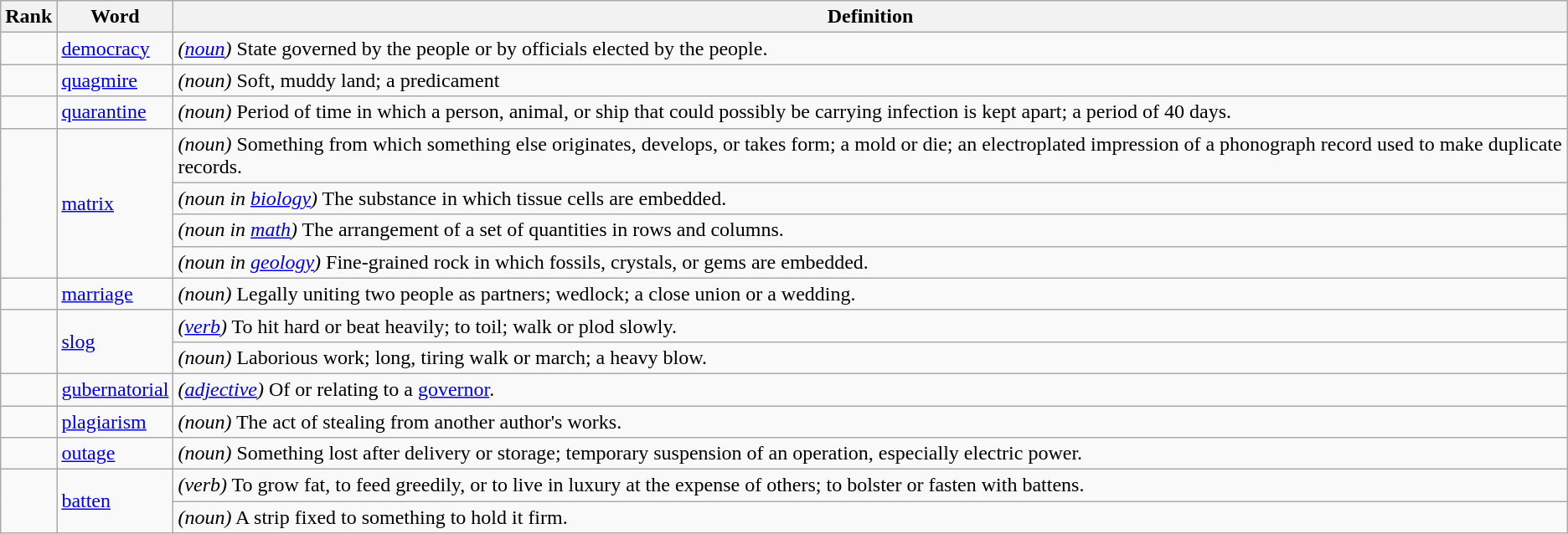<table class="wikitable">
<tr>
<th>Rank</th>
<th>Word</th>
<th>Definition</th>
</tr>
<tr>
<td></td>
<td><a href='#'>democracy</a></td>
<td><em>(<a href='#'>noun</a>)</em> State governed by the people or by officials elected by the people.</td>
</tr>
<tr>
<td></td>
<td><a href='#'>quagmire</a></td>
<td><em>(noun)</em> Soft, muddy land; a predicament</td>
</tr>
<tr>
<td></td>
<td><a href='#'>quarantine</a></td>
<td><em>(noun)</em> Period of time in which a person, animal, or ship that could possibly be carrying infection is kept apart; a period of 40 days.</td>
</tr>
<tr>
<td rowspan=4></td>
<td rowspan=4><a href='#'>matrix</a></td>
<td><em>(noun)</em> Something from which something else originates, develops, or takes form; a mold or die; an electroplated impression of a phonograph record used to make duplicate records.</td>
</tr>
<tr>
<td><em>(noun in <a href='#'>biology</a>)</em> The substance in which tissue cells are embedded.</td>
</tr>
<tr>
<td><em>(noun in <a href='#'>math</a>)</em> The arrangement of a set of quantities in rows and columns.</td>
</tr>
<tr>
<td><em>(noun in <a href='#'>geology</a>)</em> Fine-grained rock in which fossils, crystals, or gems are embedded.</td>
</tr>
<tr>
<td></td>
<td><a href='#'>marriage</a></td>
<td><em>(noun)</em> Legally uniting two people as partners; wedlock; a close union or a wedding.</td>
</tr>
<tr>
<td rowspan=2></td>
<td rowspan=2><a href='#'>slog</a></td>
<td><em>(<a href='#'>verb</a>)</em> To hit hard or beat heavily; to toil; walk or plod slowly.</td>
</tr>
<tr>
<td><em>(noun)</em> Laborious work; long, tiring walk or march; a heavy blow.</td>
</tr>
<tr>
<td></td>
<td><a href='#'>gubernatorial</a></td>
<td><em>(<a href='#'>adjective</a>)</em> Of or relating to a <a href='#'>governor</a>.</td>
</tr>
<tr>
<td></td>
<td><a href='#'>plagiarism</a></td>
<td><em>(noun)</em> The act of stealing from another author's works.</td>
</tr>
<tr>
<td></td>
<td><a href='#'>outage</a></td>
<td><em>(noun)</em> Something lost after delivery or storage; temporary suspension of an operation, especially electric power.</td>
</tr>
<tr>
<td rowspan=2></td>
<td rowspan=2><a href='#'>batten</a></td>
<td><em>(verb)</em> To grow fat, to feed greedily, or to live in luxury at the expense of others; to bolster or fasten with battens.</td>
</tr>
<tr>
<td><em>(noun)</em> A strip fixed to something to hold it firm.</td>
</tr>
</table>
